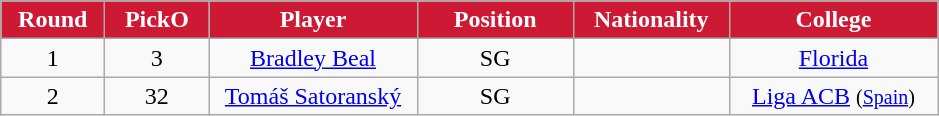<table class="wikitable sortable sortable">
<tr>
<th style="background:#CD1934; color:#FFFFFF" width="10%">Round</th>
<th style="background:#CD1934; color:#FFFFFF" width="10%">PickO</th>
<th style="background:#CD1934; color:#FFFFFF" width="20%">Player</th>
<th style="background:#CD1934; color:#FFFFFF" width="15%">Position</th>
<th style="background:#CD1934; color:#FFFFFF" width="15%">Nationality</th>
<th style="background:#CD1934; color:#FFFFFF" width="20%">College</th>
</tr>
<tr style="text-align: center">
<td>1</td>
<td>3</td>
<td><a href='#'>Bradley Beal</a></td>
<td>SG</td>
<td></td>
<td><a href='#'>Florida</a></td>
</tr>
<tr style="text-align: center">
<td>2</td>
<td>32</td>
<td><a href='#'>Tomáš Satoranský</a></td>
<td>SG</td>
<td></td>
<td><a href='#'>Liga ACB</a> <small>(<a href='#'>Spain</a>)</small></td>
</tr>
</table>
